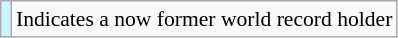<table class="wikitable" style="font-size:90%;">
<tr>
<td style="background-color:#CCF6FF"></td>
<td>Indicates a now former world record holder</td>
</tr>
</table>
